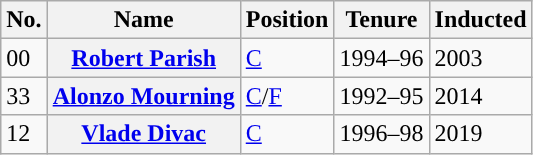<table class="wikitable">
<tr>
<th scope="col">No.</th>
<th scope="col">Name</th>
<th scope="col">Position</th>
<th scope="col">Tenure</th>
<th scope="col">Inducted</th>
</tr>
<tr>
<td>00</td>
<th scope="row"><a href='#'>Robert Parish</a></th>
<td><a href='#'>C</a></td>
<td>1994–96</td>
<td>2003</td>
</tr>
<tr>
<td>33</td>
<th scope="row"><a href='#'>Alonzo Mourning</a></th>
<td><a href='#'>C</a>/<a href='#'>F</a></td>
<td>1992–95</td>
<td>2014</td>
</tr>
<tr>
<td>12</td>
<th scope="row"><a href='#'>Vlade Divac</a></th>
<td><a href='#'>C</a></td>
<td>1996–98</td>
<td>2019</td>
</tr>
</table>
